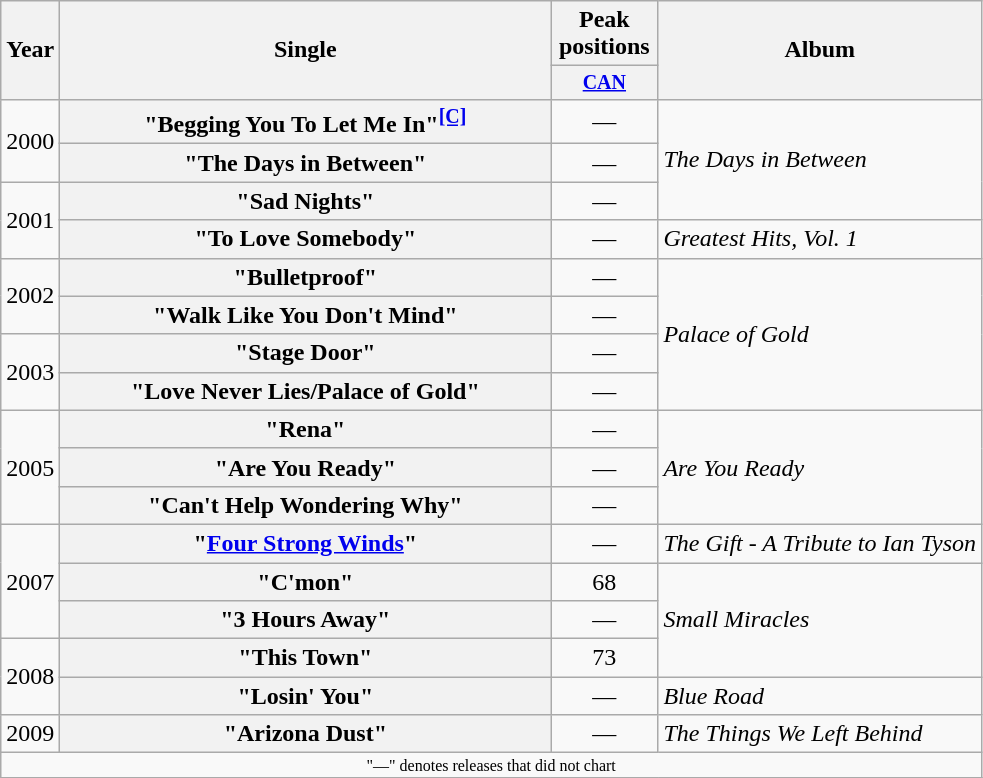<table class="wikitable plainrowheaders" style="text-align:center;">
<tr>
<th rowspan="2">Year</th>
<th rowspan="2" style="width:20em;">Single</th>
<th colspan="1">Peak positions</th>
<th rowspan="2">Album</th>
</tr>
<tr style="font-size:smaller;">
<th width="65"><a href='#'>CAN</a></th>
</tr>
<tr>
<td rowspan="2">2000</td>
<th scope="row">"Begging You To Let Me In"<sup><a href='#'><strong>[C]</strong></a></sup></th>
<td>—</td>
<td align="left" rowspan="3"><em>The Days in Between</em></td>
</tr>
<tr>
<th scope="row">"The Days in Between"</th>
<td>—</td>
</tr>
<tr>
<td rowspan="2">2001</td>
<th scope="row">"Sad Nights"</th>
<td>—</td>
</tr>
<tr>
<th scope="row">"To Love Somebody"</th>
<td>—</td>
<td align="left"><em>Greatest Hits, Vol. 1</em></td>
</tr>
<tr>
<td rowspan="2">2002</td>
<th scope="row">"Bulletproof"</th>
<td>—</td>
<td align="left" rowspan="4"><em>Palace of Gold</em></td>
</tr>
<tr>
<th scope="row">"Walk Like You Don't Mind"</th>
<td>—</td>
</tr>
<tr>
<td rowspan="2">2003</td>
<th scope="row">"Stage Door"</th>
<td>—</td>
</tr>
<tr>
<th scope="row">"Love Never Lies/Palace of Gold"</th>
<td>—</td>
</tr>
<tr>
<td rowspan="3">2005</td>
<th scope="row">"Rena"</th>
<td>—</td>
<td align="left" rowspan="3"><em>Are You Ready</em></td>
</tr>
<tr>
<th scope="row">"Are You Ready"</th>
<td>—</td>
</tr>
<tr>
<th scope="row">"Can't Help Wondering Why"</th>
<td>—</td>
</tr>
<tr>
<td rowspan="3">2007</td>
<th scope="row">"<a href='#'>Four Strong Winds</a>"</th>
<td>—</td>
<td align="left"><em>The Gift - A Tribute to Ian Tyson</em></td>
</tr>
<tr>
<th scope="row">"C'mon"</th>
<td>68</td>
<td align="left" rowspan="3"><em>Small Miracles</em></td>
</tr>
<tr>
<th scope="row">"3 Hours Away"</th>
<td>—</td>
</tr>
<tr>
<td rowspan="2">2008</td>
<th scope="row">"This Town"</th>
<td>73</td>
</tr>
<tr>
<th scope="row">"Losin' You"</th>
<td>—</td>
<td align="left"><em>Blue Road</em></td>
</tr>
<tr>
<td>2009</td>
<th scope="row">"Arizona Dust"</th>
<td>—</td>
<td align="left"><em>The Things We Left Behind</em></td>
</tr>
<tr>
<td colspan="4" style="font-size:8pt">"—" denotes releases that did not chart</td>
</tr>
<tr>
</tr>
</table>
